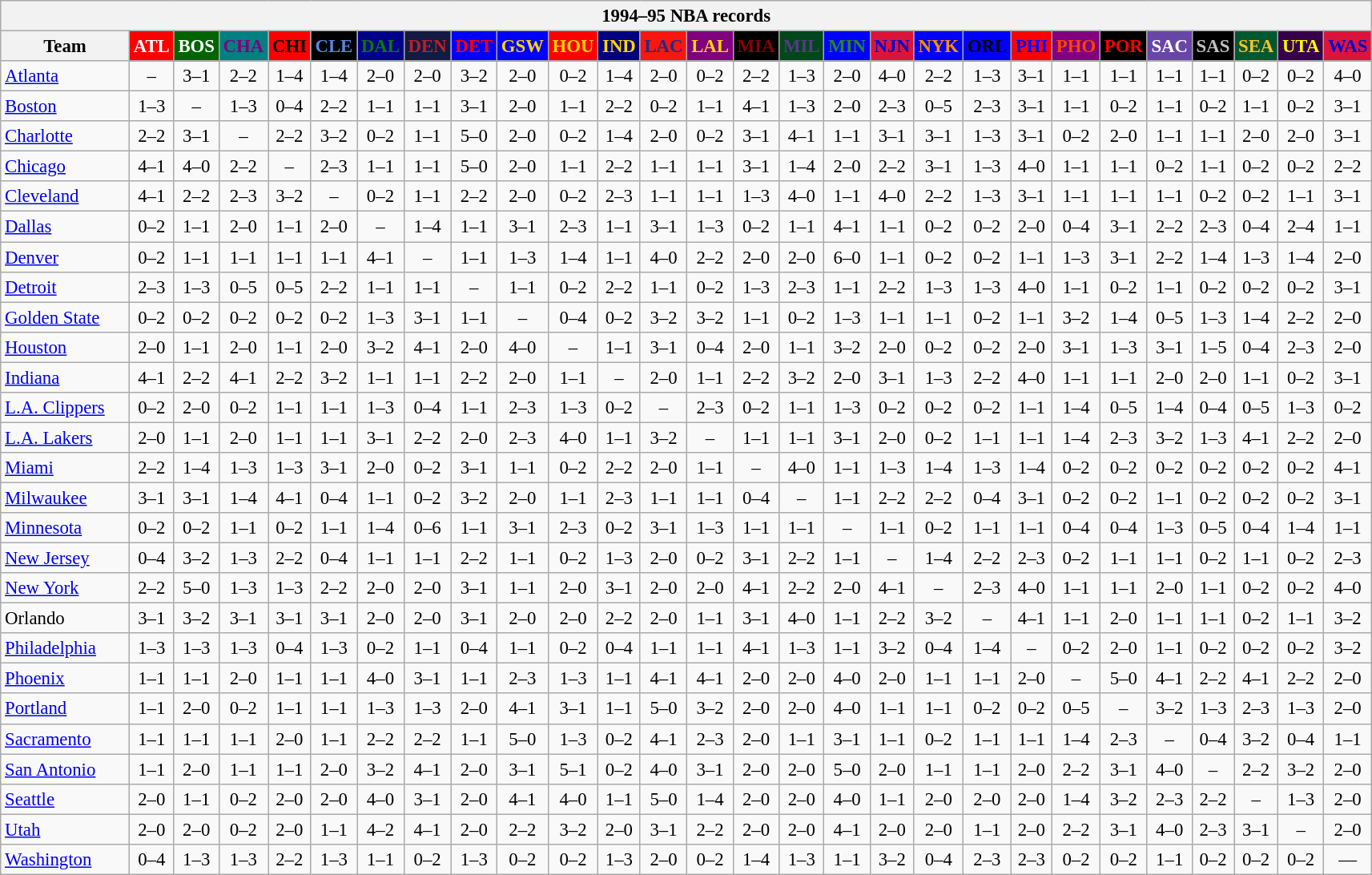<table class="wikitable" style="font-size:95%; text-align:center;">
<tr>
<th colspan=28>1994–95 NBA records</th>
</tr>
<tr>
<th width=100>Team</th>
<th style="background:#FF0000;color:#FFFFFF;width=35">ATL</th>
<th style="background:#006400;color:#FFFFFF;width=35">BOS</th>
<th style="background:#008080;color:#800080;width=35">CHA</th>
<th style="background:#FF0000;color:#000000;width=35">CHI</th>
<th style="background:#000000;color:#5787DC;width=35">CLE</th>
<th style="background:#00008B;color:#008000;width=35">DAL</th>
<th style="background:#141A44;color:#BC2224;width=35">DEN</th>
<th style="background:#0000FF;color:#FF0000;width=35">DET</th>
<th style="background:#0000FF;color:#FFD700;width=35">GSW</th>
<th style="background:#FF0000;color:#FFD700;width=35">HOU</th>
<th style="background:#000080;color:#FFD700;width=35">IND</th>
<th style="background:#F9160D;color:#1A2E8B;width=35">LAC</th>
<th style="background:#800080;color:#FFD700;width=35">LAL</th>
<th style="background:#000000;color:#8B0000;width=35">MIA</th>
<th style="background:#00471B;color:#5C378A;width=35">MIL</th>
<th style="background:#0000FF;color:#228B22;width=35">MIN</th>
<th style="background:#DC143C;color:#0000CD;width=35">NJN</th>
<th style="background:#0000FF;color:#FF8C00;width=35">NYK</th>
<th style="background:#0000FF;color:#000000;width=35">ORL</th>
<th style="background:#FF0000;color:#0000FF;width=35">PHI</th>
<th style="background:#800080;color:#FF4500;width=35">PHO</th>
<th style="background:#000000;color:#FF0000;width=35">POR</th>
<th style="background:#6846A8;color:#FFFFFF;width=35">SAC</th>
<th style="background:#000000;color:#C0C0C0;width=35">SAS</th>
<th style="background:#005831;color:#FFC322;width=35">SEA</th>
<th style="background:#36004A;color:#FFFF00;width=35">UTA</th>
<th style="background:#DC143C;color:#0000CD;width=35">WAS</th>
</tr>
<tr>
<td style="text-align:left;"><a href='#'>Atlanta</a></td>
<td>–</td>
<td>3–1</td>
<td>2–2</td>
<td>1–4</td>
<td>1–4</td>
<td>2–0</td>
<td>2–0</td>
<td>3–2</td>
<td>2–0</td>
<td>0–2</td>
<td>1–4</td>
<td>2–0</td>
<td>0–2</td>
<td>2–2</td>
<td>1–3</td>
<td>2–0</td>
<td>4–0</td>
<td>2–2</td>
<td>1–3</td>
<td>3–1</td>
<td>1–1</td>
<td>1–1</td>
<td>1–1</td>
<td>1–1</td>
<td>0–2</td>
<td>0–2</td>
<td>4–0</td>
</tr>
<tr>
<td style="text-align:left;"><a href='#'>Boston</a></td>
<td>1–3</td>
<td>–</td>
<td>1–3</td>
<td>0–4</td>
<td>2–2</td>
<td>1–1</td>
<td>1–1</td>
<td>3–1</td>
<td>2–0</td>
<td>1–1</td>
<td>2–2</td>
<td>0–2</td>
<td>1–1</td>
<td>4–1</td>
<td>1–3</td>
<td>2–0</td>
<td>2–3</td>
<td>0–5</td>
<td>2–3</td>
<td>3–1</td>
<td>1–1</td>
<td>0–2</td>
<td>1–1</td>
<td>0–2</td>
<td>1–1</td>
<td>0–2</td>
<td>3–1</td>
</tr>
<tr>
<td style="text-align:left;"><a href='#'>Charlotte</a></td>
<td>2–2</td>
<td>3–1</td>
<td>–</td>
<td>2–2</td>
<td>3–2</td>
<td>0–2</td>
<td>1–1</td>
<td>5–0</td>
<td>2–0</td>
<td>0–2</td>
<td>1–4</td>
<td>2–0</td>
<td>0–2</td>
<td>3–1</td>
<td>4–1</td>
<td>1–1</td>
<td>3–1</td>
<td>3–1</td>
<td>1–3</td>
<td>3–1</td>
<td>0–2</td>
<td>2–0</td>
<td>1–1</td>
<td>1–1</td>
<td>2–0</td>
<td>2–0</td>
<td>3–1</td>
</tr>
<tr>
<td style="text-align:left;"><a href='#'>Chicago</a></td>
<td>4–1</td>
<td>4–0</td>
<td>2–2</td>
<td>–</td>
<td>2–3</td>
<td>1–1</td>
<td>1–1</td>
<td>5–0</td>
<td>2–0</td>
<td>1–1</td>
<td>2–2</td>
<td>1–1</td>
<td>1–1</td>
<td>3–1</td>
<td>1–4</td>
<td>2–0</td>
<td>2–2</td>
<td>3–1</td>
<td>1–3</td>
<td>4–0</td>
<td>1–1</td>
<td>1–1</td>
<td>0–2</td>
<td>1–1</td>
<td>0–2</td>
<td>0–2</td>
<td>2–2</td>
</tr>
<tr>
<td style="text-align:left;"><a href='#'>Cleveland</a></td>
<td>4–1</td>
<td>2–2</td>
<td>2–3</td>
<td>3–2</td>
<td>–</td>
<td>0–2</td>
<td>1–1</td>
<td>2–2</td>
<td>2–0</td>
<td>0–2</td>
<td>2–3</td>
<td>1–1</td>
<td>1–1</td>
<td>1–3</td>
<td>4–0</td>
<td>1–1</td>
<td>4–0</td>
<td>2–2</td>
<td>1–3</td>
<td>3–1</td>
<td>1–1</td>
<td>1–1</td>
<td>1–1</td>
<td>0–2</td>
<td>0–2</td>
<td>1–1</td>
<td>3–1</td>
</tr>
<tr>
<td style="text-align:left;"><a href='#'>Dallas</a></td>
<td>0–2</td>
<td>1–1</td>
<td>2–0</td>
<td>1–1</td>
<td>2–0</td>
<td>–</td>
<td>1–4</td>
<td>1–1</td>
<td>3–1</td>
<td>2–3</td>
<td>1–1</td>
<td>3–1</td>
<td>1–3</td>
<td>0–2</td>
<td>1–1</td>
<td>4–1</td>
<td>1–1</td>
<td>0–2</td>
<td>0–2</td>
<td>2–0</td>
<td>0–4</td>
<td>3–1</td>
<td>2–2</td>
<td>2–3</td>
<td>0–4</td>
<td>2–4</td>
<td>1–1</td>
</tr>
<tr>
<td style="text-align:left;"><a href='#'>Denver</a></td>
<td>0–2</td>
<td>1–1</td>
<td>1–1</td>
<td>1–1</td>
<td>1–1</td>
<td>4–1</td>
<td>–</td>
<td>1–1</td>
<td>1–3</td>
<td>1–4</td>
<td>1–1</td>
<td>4–0</td>
<td>2–2</td>
<td>2–0</td>
<td>2–0</td>
<td>6–0</td>
<td>1–1</td>
<td>0–2</td>
<td>0–2</td>
<td>1–1</td>
<td>1–3</td>
<td>3–1</td>
<td>2–2</td>
<td>1–4</td>
<td>1–3</td>
<td>1–4</td>
<td>2–0</td>
</tr>
<tr>
<td style="text-align:left;"><a href='#'>Detroit</a></td>
<td>2–3</td>
<td>1–3</td>
<td>0–5</td>
<td>0–5</td>
<td>2–2</td>
<td>1–1</td>
<td>1–1</td>
<td>–</td>
<td>1–1</td>
<td>0–2</td>
<td>2–2</td>
<td>1–1</td>
<td>0–2</td>
<td>1–3</td>
<td>2–3</td>
<td>1–1</td>
<td>2–2</td>
<td>1–3</td>
<td>1–3</td>
<td>4–0</td>
<td>1–1</td>
<td>0–2</td>
<td>1–1</td>
<td>0–2</td>
<td>0–2</td>
<td>0–2</td>
<td>3–1</td>
</tr>
<tr>
<td style="text-align:left;"><a href='#'>Golden State</a></td>
<td>0–2</td>
<td>0–2</td>
<td>0–2</td>
<td>0–2</td>
<td>0–2</td>
<td>1–3</td>
<td>3–1</td>
<td>1–1</td>
<td>–</td>
<td>0–4</td>
<td>0–2</td>
<td>3–2</td>
<td>3–2</td>
<td>1–1</td>
<td>0–2</td>
<td>1–3</td>
<td>1–1</td>
<td>1–1</td>
<td>0–2</td>
<td>1–1</td>
<td>3–2</td>
<td>1–4</td>
<td>0–5</td>
<td>1–3</td>
<td>1–4</td>
<td>2–2</td>
<td>2–0</td>
</tr>
<tr>
<td style="text-align:left;"><a href='#'>Houston</a></td>
<td>2–0</td>
<td>1–1</td>
<td>2–0</td>
<td>1–1</td>
<td>2–0</td>
<td>3–2</td>
<td>4–1</td>
<td>2–0</td>
<td>4–0</td>
<td>–</td>
<td>1–1</td>
<td>3–1</td>
<td>0–4</td>
<td>2–0</td>
<td>1–1</td>
<td>3–2</td>
<td>2–0</td>
<td>0–2</td>
<td>0–2</td>
<td>2–0</td>
<td>3–1</td>
<td>1–3</td>
<td>3–1</td>
<td>1–5</td>
<td>0–4</td>
<td>2–3</td>
<td>2–0</td>
</tr>
<tr>
<td style="text-align:left;"><a href='#'>Indiana</a></td>
<td>4–1</td>
<td>2–2</td>
<td>4–1</td>
<td>2–2</td>
<td>3–2</td>
<td>1–1</td>
<td>1–1</td>
<td>2–2</td>
<td>2–0</td>
<td>1–1</td>
<td>–</td>
<td>2–0</td>
<td>1–1</td>
<td>2–2</td>
<td>3–2</td>
<td>2–0</td>
<td>3–1</td>
<td>1–3</td>
<td>2–2</td>
<td>4–0</td>
<td>1–1</td>
<td>1–1</td>
<td>2–0</td>
<td>2–0</td>
<td>1–1</td>
<td>0–2</td>
<td>3–1</td>
</tr>
<tr>
<td style="text-align:left;"><a href='#'>L.A. Clippers</a></td>
<td>0–2</td>
<td>2–0</td>
<td>0–2</td>
<td>1–1</td>
<td>1–1</td>
<td>1–3</td>
<td>0–4</td>
<td>1–1</td>
<td>2–3</td>
<td>1–3</td>
<td>0–2</td>
<td>–</td>
<td>2–3</td>
<td>0–2</td>
<td>1–1</td>
<td>1–3</td>
<td>0–2</td>
<td>0–2</td>
<td>0–2</td>
<td>1–1</td>
<td>1–4</td>
<td>0–5</td>
<td>1–4</td>
<td>0–4</td>
<td>0–5</td>
<td>1–3</td>
<td>0–2</td>
</tr>
<tr>
<td style="text-align:left;"><a href='#'>L.A. Lakers</a></td>
<td>2–0</td>
<td>1–1</td>
<td>2–0</td>
<td>1–1</td>
<td>1–1</td>
<td>3–1</td>
<td>2–2</td>
<td>2–0</td>
<td>2–3</td>
<td>4–0</td>
<td>1–1</td>
<td>3–2</td>
<td>–</td>
<td>1–1</td>
<td>1–1</td>
<td>3–1</td>
<td>2–0</td>
<td>0–2</td>
<td>1–1</td>
<td>1–1</td>
<td>1–4</td>
<td>2–3</td>
<td>3–2</td>
<td>1–3</td>
<td>4–1</td>
<td>2–2</td>
<td>2–0</td>
</tr>
<tr>
<td style="text-align:left;"><a href='#'>Miami</a></td>
<td>2–2</td>
<td>1–4</td>
<td>1–3</td>
<td>1–3</td>
<td>3–1</td>
<td>2–0</td>
<td>0–2</td>
<td>3–1</td>
<td>1–1</td>
<td>0–2</td>
<td>2–2</td>
<td>2–0</td>
<td>1–1</td>
<td>–</td>
<td>4–0</td>
<td>1–1</td>
<td>1–3</td>
<td>1–4</td>
<td>1–3</td>
<td>1–4</td>
<td>0–2</td>
<td>0–2</td>
<td>0–2</td>
<td>0–2</td>
<td>0–2</td>
<td>0–2</td>
<td>4–1</td>
</tr>
<tr>
<td style="text-align:left;"><a href='#'>Milwaukee</a></td>
<td>3–1</td>
<td>3–1</td>
<td>1–4</td>
<td>4–1</td>
<td>0–4</td>
<td>1–1</td>
<td>0–2</td>
<td>3–2</td>
<td>2–0</td>
<td>1–1</td>
<td>2–3</td>
<td>1–1</td>
<td>1–1</td>
<td>0–4</td>
<td>–</td>
<td>1–1</td>
<td>2–2</td>
<td>2–2</td>
<td>0–4</td>
<td>3–1</td>
<td>0–2</td>
<td>0–2</td>
<td>1–1</td>
<td>0–2</td>
<td>0–2</td>
<td>0–2</td>
<td>3–1</td>
</tr>
<tr>
<td style="text-align:left;"><a href='#'>Minnesota</a></td>
<td>0–2</td>
<td>0–2</td>
<td>1–1</td>
<td>0–2</td>
<td>1–1</td>
<td>1–4</td>
<td>0–6</td>
<td>1–1</td>
<td>3–1</td>
<td>2–3</td>
<td>0–2</td>
<td>3–1</td>
<td>1–3</td>
<td>1–1</td>
<td>1–1</td>
<td>–</td>
<td>1–1</td>
<td>0–2</td>
<td>1–1</td>
<td>1–1</td>
<td>0–4</td>
<td>0–4</td>
<td>1–3</td>
<td>0–5</td>
<td>0–4</td>
<td>1–4</td>
<td>1–1</td>
</tr>
<tr>
<td style="text-align:left;"><a href='#'>New Jersey</a></td>
<td>0–4</td>
<td>3–2</td>
<td>1–3</td>
<td>2–2</td>
<td>0–4</td>
<td>1–1</td>
<td>1–1</td>
<td>2–2</td>
<td>1–1</td>
<td>0–2</td>
<td>1–3</td>
<td>2–0</td>
<td>0–2</td>
<td>3–1</td>
<td>2–2</td>
<td>1–1</td>
<td>–</td>
<td>1–4</td>
<td>2–2</td>
<td>2–3</td>
<td>0–2</td>
<td>1–1</td>
<td>1–1</td>
<td>0–2</td>
<td>1–1</td>
<td>0–2</td>
<td>2–3</td>
</tr>
<tr>
<td style="text-align:left;"><a href='#'>New York</a></td>
<td>2–2</td>
<td>5–0</td>
<td>1–3</td>
<td>1–3</td>
<td>2–2</td>
<td>2–0</td>
<td>2–0</td>
<td>3–1</td>
<td>1–1</td>
<td>2–0</td>
<td>3–1</td>
<td>2–0</td>
<td>2–0</td>
<td>4–1</td>
<td>2–2</td>
<td>2–0</td>
<td>4–1</td>
<td>–</td>
<td>2–3</td>
<td>4–0</td>
<td>1–1</td>
<td>1–1</td>
<td>2–0</td>
<td>1–1</td>
<td>0–2</td>
<td>0–2</td>
<td>4–0</td>
</tr>
<tr>
<td style="text-align:left;">Orlando</td>
<td>3–1</td>
<td>3–2</td>
<td>3–1</td>
<td>3–1</td>
<td>3–1</td>
<td>2–0</td>
<td>2–0</td>
<td>3–1</td>
<td>2–0</td>
<td>2–0</td>
<td>2–2</td>
<td>2–0</td>
<td>1–1</td>
<td>3–1</td>
<td>4–0</td>
<td>1–1</td>
<td>2–2</td>
<td>3–2</td>
<td>–</td>
<td>4–1</td>
<td>1–1</td>
<td>2–0</td>
<td>1–1</td>
<td>1–1</td>
<td>0–2</td>
<td>1–1</td>
<td>3–2</td>
</tr>
<tr>
<td style="text-align:left;"><a href='#'>Philadelphia</a></td>
<td>1–3</td>
<td>1–3</td>
<td>1–3</td>
<td>0–4</td>
<td>1–3</td>
<td>0–2</td>
<td>1–1</td>
<td>0–4</td>
<td>1–1</td>
<td>0–2</td>
<td>0–4</td>
<td>1–1</td>
<td>1–1</td>
<td>4–1</td>
<td>1–3</td>
<td>1–1</td>
<td>3–2</td>
<td>0–4</td>
<td>1–4</td>
<td>–</td>
<td>0–2</td>
<td>2–0</td>
<td>1–1</td>
<td>0–2</td>
<td>0–2</td>
<td>0–2</td>
<td>3–2</td>
</tr>
<tr>
<td style="text-align:left;"><a href='#'>Phoenix</a></td>
<td>1–1</td>
<td>1–1</td>
<td>2–0</td>
<td>1–1</td>
<td>1–1</td>
<td>4–0</td>
<td>3–1</td>
<td>1–1</td>
<td>2–3</td>
<td>1–3</td>
<td>1–1</td>
<td>4–1</td>
<td>4–1</td>
<td>2–0</td>
<td>2–0</td>
<td>4–0</td>
<td>2–0</td>
<td>1–1</td>
<td>1–1</td>
<td>2–0</td>
<td>–</td>
<td>5–0</td>
<td>4–1</td>
<td>2–2</td>
<td>4–1</td>
<td>2–2</td>
<td>2–0</td>
</tr>
<tr>
<td style="text-align:left;"><a href='#'>Portland</a></td>
<td>1–1</td>
<td>2–0</td>
<td>0–2</td>
<td>1–1</td>
<td>1–1</td>
<td>1–3</td>
<td>1–3</td>
<td>2–0</td>
<td>4–1</td>
<td>3–1</td>
<td>1–1</td>
<td>5–0</td>
<td>3–2</td>
<td>2–0</td>
<td>2–0</td>
<td>4–0</td>
<td>1–1</td>
<td>1–1</td>
<td>0–2</td>
<td>0–2</td>
<td>0–5</td>
<td>–</td>
<td>3–2</td>
<td>1–3</td>
<td>2–3</td>
<td>1–3</td>
<td>2–0</td>
</tr>
<tr>
<td style="text-align:left;"><a href='#'>Sacramento</a></td>
<td>1–1</td>
<td>1–1</td>
<td>1–1</td>
<td>2–0</td>
<td>1–1</td>
<td>2–2</td>
<td>2–2</td>
<td>1–1</td>
<td>5–0</td>
<td>1–3</td>
<td>0–2</td>
<td>4–1</td>
<td>2–3</td>
<td>2–0</td>
<td>1–1</td>
<td>3–1</td>
<td>1–1</td>
<td>0–2</td>
<td>1–1</td>
<td>1–1</td>
<td>1–4</td>
<td>2–3</td>
<td>–</td>
<td>0–4</td>
<td>3–2</td>
<td>0–4</td>
<td>1–1</td>
</tr>
<tr>
<td style="text-align:left;"><a href='#'>San Antonio</a></td>
<td>1–1</td>
<td>2–0</td>
<td>1–1</td>
<td>1–1</td>
<td>2–0</td>
<td>3–2</td>
<td>4–1</td>
<td>2–0</td>
<td>3–1</td>
<td>5–1</td>
<td>0–2</td>
<td>4–0</td>
<td>3–1</td>
<td>2–0</td>
<td>2–0</td>
<td>5–0</td>
<td>2–0</td>
<td>1–1</td>
<td>1–1</td>
<td>2–0</td>
<td>2–2</td>
<td>3–1</td>
<td>4–0</td>
<td>–</td>
<td>2–2</td>
<td>3–2</td>
<td>2–0</td>
</tr>
<tr>
<td style="text-align:left;"><a href='#'>Seattle</a></td>
<td>2–0</td>
<td>1–1</td>
<td>0–2</td>
<td>2–0</td>
<td>2–0</td>
<td>4–0</td>
<td>3–1</td>
<td>2–0</td>
<td>4–1</td>
<td>4–0</td>
<td>1–1</td>
<td>5–0</td>
<td>1–4</td>
<td>2–0</td>
<td>2–0</td>
<td>4–0</td>
<td>1–1</td>
<td>2–0</td>
<td>2–0</td>
<td>2–0</td>
<td>1–4</td>
<td>3–2</td>
<td>2–3</td>
<td>2–2</td>
<td>–</td>
<td>1–3</td>
<td>2–0</td>
</tr>
<tr>
<td style="text-align:left;"><a href='#'>Utah</a></td>
<td>2–0</td>
<td>2–0</td>
<td>0–2</td>
<td>2–0</td>
<td>1–1</td>
<td>4–2</td>
<td>4–1</td>
<td>2–0</td>
<td>2–2</td>
<td>3–2</td>
<td>2–0</td>
<td>3–1</td>
<td>2–2</td>
<td>2–0</td>
<td>2–0</td>
<td>4–1</td>
<td>2–0</td>
<td>2–0</td>
<td>1–1</td>
<td>2–0</td>
<td>2–2</td>
<td>3–1</td>
<td>4–0</td>
<td>2–3</td>
<td>3–1</td>
<td>–</td>
<td>2–0</td>
</tr>
<tr>
<td style="text-align:left;"><a href='#'>Washington</a></td>
<td>0–4</td>
<td>1–3</td>
<td>1–3</td>
<td>2–2</td>
<td>1–3</td>
<td>1–1</td>
<td>0–2</td>
<td>1–3</td>
<td>0–2</td>
<td>0–2</td>
<td>1–3</td>
<td>2–0</td>
<td>0–2</td>
<td>1–4</td>
<td>1–3</td>
<td>1–1</td>
<td>3–2</td>
<td>0–4</td>
<td>2–3</td>
<td>2–3</td>
<td>0–2</td>
<td>0–2</td>
<td>1–1</td>
<td>0–2</td>
<td>0–2</td>
<td>0–2</td>
<td>—</td>
</tr>
</table>
